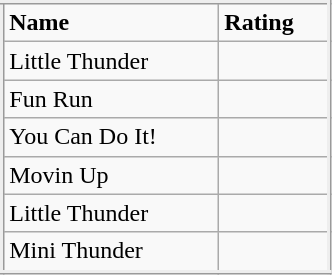<table class="wikitable" style="margin:10px; float:left; border: inset; border-collapse:collapse;" border="2" width="17.5%">
<tr>
<td><strong>Name</strong></td>
<td><strong>Rating</strong></td>
</tr>
<tr>
<td>Little Thunder</td>
<td></td>
</tr>
<tr>
<td>Fun Run</td>
<td></td>
</tr>
<tr>
<td>You Can Do It!</td>
<td></td>
</tr>
<tr>
<td>Movin Up</td>
<td></td>
</tr>
<tr>
<td>Little Thunder</td>
<td></td>
</tr>
<tr>
<td>Mini Thunder</td>
<td></td>
</tr>
</table>
